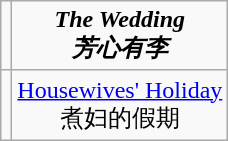<table class="wikitable" style="text-align:center">
<tr>
<td><div></div></td>
<td><strong><em>The Wedding<em><br>芳心有李<strong></td>
</tr>
<tr>
<td><div></div></td>
<td></em></strong><a href='#'>Housewives' Holiday</a></em><br>煮妇的假期</strong></td>
</tr>
</table>
